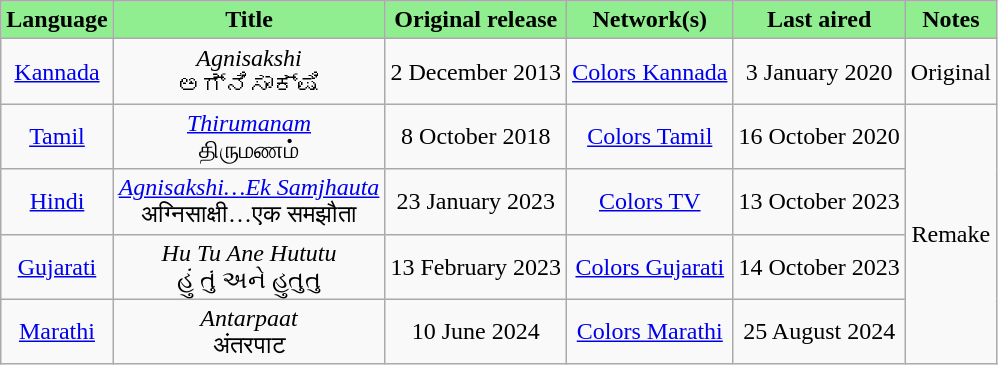<table class="wikitable" style="text-align:center;">
<tr>
<th style="background:LightGreen;">Language</th>
<th style="background:LightGreen;">Title</th>
<th style="background:LightGreen;">Original release</th>
<th style="background:LightGreen;">Network(s)</th>
<th style="background:LightGreen;">Last aired</th>
<th style="background:LightGreen;">Notes</th>
</tr>
<tr>
<td><a href='#'>Kannada</a></td>
<td><em>Agnisakshi</em> <br> ಅಗ್ನಿಸಾಕ್ಷಿ</td>
<td>2 December 2013</td>
<td><a href='#'>Colors Kannada</a></td>
<td>3 January 2020</td>
<td>Original</td>
</tr>
<tr>
<td><a href='#'>Tamil</a></td>
<td><em><a href='#'>Thirumanam</a></em> <br> திருமணம்</td>
<td>8 October 2018</td>
<td><a href='#'>Colors Tamil</a></td>
<td>16 October 2020</td>
<td rowspan="4">Remake</td>
</tr>
<tr>
<td><a href='#'>Hindi</a></td>
<td><em><a href='#'>Agnisakshi…Ek Samjhauta</a></em> <br> अग्निसाक्षी…एक समझौता</td>
<td>23 January 2023</td>
<td><a href='#'>Colors TV</a></td>
<td>13 October 2023</td>
</tr>
<tr>
<td><a href='#'>Gujarati</a></td>
<td><em>Hu Tu Ane Hututu</em> <br> હું તું અને હુતુતુ</td>
<td>13 February 2023</td>
<td><a href='#'>Colors Gujarati</a></td>
<td>14 October 2023</td>
</tr>
<tr>
<td><a href='#'>Marathi</a></td>
<td><em>Antarpaat</em> <br> अंतरपाट</td>
<td>10 June 2024</td>
<td><a href='#'>Colors Marathi</a></td>
<td>25 August 2024</td>
</tr>
</table>
